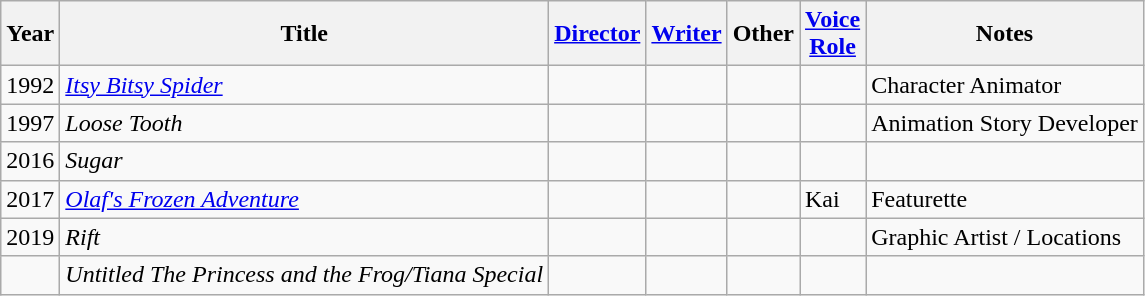<table class="wikitable">
<tr>
<th>Year</th>
<th>Title</th>
<th><a href='#'>Director</a></th>
<th><a href='#'>Writer</a></th>
<th>Other</th>
<th><a href='#'>Voice<br>Role</a></th>
<th>Notes</th>
</tr>
<tr>
<td>1992</td>
<td><em><a href='#'>Itsy Bitsy Spider</a></em></td>
<td></td>
<td></td>
<td></td>
<td></td>
<td>Character Animator</td>
</tr>
<tr>
<td>1997</td>
<td><em>Loose Tooth</em></td>
<td></td>
<td></td>
<td></td>
<td></td>
<td>Animation Story Developer</td>
</tr>
<tr>
<td>2016</td>
<td><em>Sugar</em></td>
<td></td>
<td></td>
<td></td>
<td></td>
<td></td>
</tr>
<tr>
<td>2017</td>
<td><em><a href='#'>Olaf's Frozen Adventure</a></em></td>
<td></td>
<td></td>
<td></td>
<td>Kai</td>
<td>Featurette</td>
</tr>
<tr>
<td>2019</td>
<td><em>Rift</em></td>
<td></td>
<td></td>
<td></td>
<td></td>
<td>Graphic Artist / Locations</td>
</tr>
<tr>
<td></td>
<td><em>Untitled The Princess and the Frog/Tiana Special</em></td>
<td></td>
<td></td>
<td></td>
<td></td>
<td></td>
</tr>
</table>
